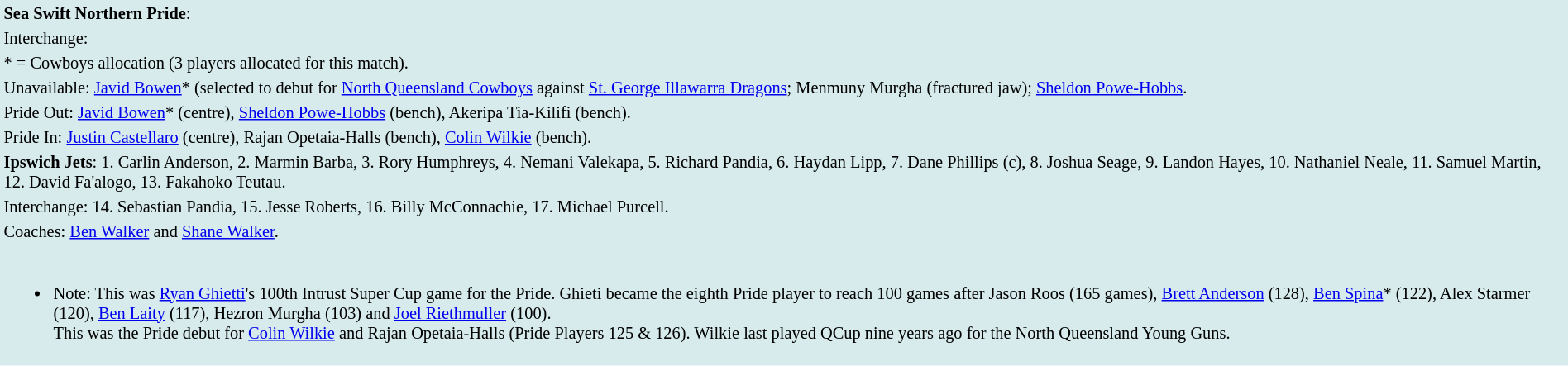<table style="background:#d7ebed; font-size:85%; width:100%;">
<tr>
<td><strong>Sea Swift Northern Pride</strong>:             </td>
</tr>
<tr>
<td>Interchange:    </td>
</tr>
<tr>
<td>* = Cowboys allocation (3 players allocated for this match).</td>
</tr>
<tr>
<td>Unavailable: <a href='#'>Javid Bowen</a>* (selected to debut for <a href='#'>North Queensland Cowboys</a> against <a href='#'>St. George Illawarra Dragons</a>; Menmuny Murgha (fractured jaw); <a href='#'>Sheldon Powe-Hobbs</a>.</td>
</tr>
<tr>
<td>Pride Out: <a href='#'>Javid Bowen</a>* (centre), <a href='#'>Sheldon Powe-Hobbs</a> (bench), Akeripa Tia-Kilifi (bench).</td>
</tr>
<tr>
<td>Pride In: <a href='#'>Justin Castellaro</a> (centre), Rajan Opetaia-Halls (bench), <a href='#'>Colin Wilkie</a> (bench).</td>
</tr>
<tr>
<td><strong>Ipswich Jets</strong>: 1. Carlin Anderson, 2. Marmin Barba, 3. Rory Humphreys, 4. Nemani Valekapa, 5. Richard Pandia, 6. Haydan Lipp, 7. Dane Phillips (c), 8. Joshua Seage, 9. Landon Hayes, 10. Nathaniel Neale, 11. Samuel Martin, 12. David Fa'alogo, 13. Fakahoko Teutau.</td>
</tr>
<tr>
<td>Interchange: 14. Sebastian Pandia, 15. Jesse Roberts, 16. Billy McConnachie, 17. Michael Purcell.</td>
</tr>
<tr>
<td>Coaches: <a href='#'>Ben Walker</a> and <a href='#'>Shane Walker</a>.</td>
</tr>
<tr>
<td><br><ul><li>Note: This was <a href='#'>Ryan Ghietti</a>'s 100th Intrust Super Cup game for the Pride. Ghieti became the eighth Pride player to reach 100 games after Jason Roos (165 games), <a href='#'>Brett Anderson</a> (128), <a href='#'>Ben Spina</a>* (122), Alex Starmer (120), <a href='#'>Ben Laity</a> (117), Hezron Murgha (103) and <a href='#'>Joel Riethmuller</a> (100).<br>This was the Pride debut for <a href='#'>Colin Wilkie</a> and Rajan Opetaia-Halls (Pride Players 125 & 126). Wilkie last played QCup nine years ago for the North Queensland Young Guns.</li></ul></td>
</tr>
<tr>
</tr>
</table>
